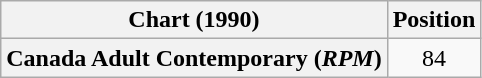<table class="wikitable plainrowheaders" style="text-align:center">
<tr>
<th scope="col">Chart (1990)</th>
<th scope="col">Position</th>
</tr>
<tr>
<th scope="row">Canada Adult Contemporary (<em>RPM</em>)</th>
<td>84</td>
</tr>
</table>
